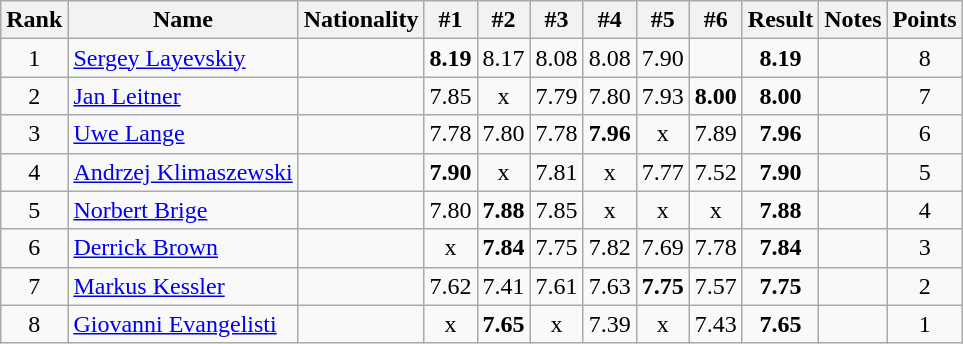<table class="wikitable sortable" style="text-align:center">
<tr>
<th>Rank</th>
<th>Name</th>
<th>Nationality</th>
<th>#1</th>
<th>#2</th>
<th>#3</th>
<th>#4</th>
<th>#5</th>
<th>#6</th>
<th>Result</th>
<th>Notes</th>
<th>Points</th>
</tr>
<tr>
<td>1</td>
<td align=left><a href='#'>Sergey Layevskiy</a></td>
<td align=left></td>
<td><strong>8.19</strong></td>
<td>8.17</td>
<td>8.08</td>
<td>8.08</td>
<td>7.90</td>
<td></td>
<td><strong>8.19</strong></td>
<td></td>
<td>8</td>
</tr>
<tr>
<td>2</td>
<td align=left><a href='#'>Jan Leitner</a></td>
<td align=left></td>
<td>7.85</td>
<td>x</td>
<td>7.79</td>
<td>7.80</td>
<td>7.93</td>
<td><strong>8.00</strong></td>
<td><strong>8.00</strong></td>
<td></td>
<td>7</td>
</tr>
<tr>
<td>3</td>
<td align=left><a href='#'>Uwe Lange</a></td>
<td align=left></td>
<td>7.78</td>
<td>7.80</td>
<td>7.78</td>
<td><strong>7.96</strong></td>
<td>x</td>
<td>7.89</td>
<td><strong>7.96</strong></td>
<td></td>
<td>6</td>
</tr>
<tr>
<td>4</td>
<td align=left><a href='#'>Andrzej Klimaszewski</a></td>
<td align=left></td>
<td><strong>7.90</strong></td>
<td>x</td>
<td>7.81</td>
<td>x</td>
<td>7.77</td>
<td>7.52</td>
<td><strong>7.90</strong></td>
<td></td>
<td>5</td>
</tr>
<tr>
<td>5</td>
<td align=left><a href='#'>Norbert Brige</a></td>
<td align=left></td>
<td>7.80</td>
<td><strong>7.88</strong></td>
<td>7.85</td>
<td>x</td>
<td>x</td>
<td>x</td>
<td><strong>7.88</strong></td>
<td></td>
<td>4</td>
</tr>
<tr>
<td>6</td>
<td align=left><a href='#'>Derrick Brown</a></td>
<td align=left></td>
<td>x</td>
<td><strong>7.84</strong></td>
<td>7.75</td>
<td>7.82</td>
<td>7.69</td>
<td>7.78</td>
<td><strong>7.84</strong></td>
<td></td>
<td>3</td>
</tr>
<tr>
<td>7</td>
<td align=left><a href='#'>Markus Kessler</a></td>
<td align=left></td>
<td>7.62</td>
<td>7.41</td>
<td>7.61</td>
<td>7.63</td>
<td><strong>7.75</strong></td>
<td>7.57</td>
<td><strong>7.75</strong></td>
<td></td>
<td>2</td>
</tr>
<tr>
<td>8</td>
<td align=left><a href='#'>Giovanni Evangelisti</a></td>
<td align=left></td>
<td>x</td>
<td><strong>7.65</strong></td>
<td>x</td>
<td>7.39</td>
<td>x</td>
<td>7.43</td>
<td><strong>7.65</strong></td>
<td></td>
<td>1</td>
</tr>
</table>
